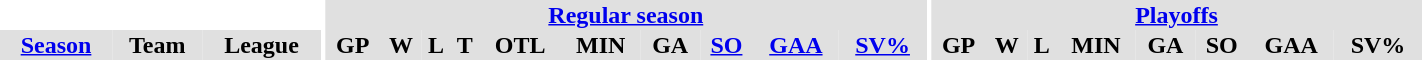<table border="0" cellpadding="1" cellspacing="0" style="text-align:center; width:75%">
<tr ALIGN="center" bgcolor="#e0e0e0">
<th align="center" colspan="3" bgcolor="#ffffff"></th>
<th align="center" rowspan="99" bgcolor="#ffffff"></th>
<th align="center" colspan="10" bgcolor="#e0e0e0"><a href='#'>Regular season</a></th>
<th align="center" rowspan="99" bgcolor="#ffffff"></th>
<th align="center" colspan="8" bgcolor="#e0e0e0"><a href='#'>Playoffs</a></th>
</tr>
<tr ALIGN="center" bgcolor="#e0e0e0">
<th><a href='#'>Season</a></th>
<th>Team</th>
<th>League</th>
<th>GP</th>
<th>W</th>
<th>L</th>
<th>T</th>
<th>OTL</th>
<th>MIN</th>
<th>GA</th>
<th><a href='#'>SO</a></th>
<th><a href='#'>GAA</a></th>
<th><a href='#'>SV%</a></th>
<th>GP</th>
<th>W</th>
<th>L</th>
<th>MIN</th>
<th>GA</th>
<th>SO</th>
<th>GAA</th>
<th>SV%</th>
</tr>
</table>
